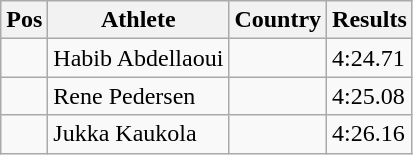<table class="wikitable">
<tr>
<th>Pos</th>
<th>Athlete</th>
<th>Country</th>
<th>Results</th>
</tr>
<tr>
<td align="center"></td>
<td>Habib Abdellaoui</td>
<td></td>
<td>4:24.71</td>
</tr>
<tr>
<td align="center"></td>
<td>Rene Pedersen</td>
<td></td>
<td>4:25.08</td>
</tr>
<tr>
<td align="center"></td>
<td>Jukka Kaukola</td>
<td></td>
<td>4:26.16</td>
</tr>
</table>
